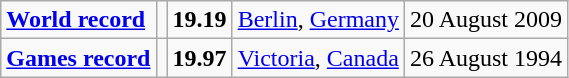<table class="wikitable">
<tr>
<td><a href='#'><strong>World record</strong></a></td>
<td></td>
<td><strong>19.19</strong></td>
<td><a href='#'>Berlin</a>, <a href='#'>Germany</a></td>
<td>20 August 2009</td>
</tr>
<tr>
<td><a href='#'><strong>Games record</strong></a></td>
<td></td>
<td><strong>19.97</strong></td>
<td><a href='#'>Victoria</a>, <a href='#'>Canada</a></td>
<td>26 August 1994</td>
</tr>
</table>
